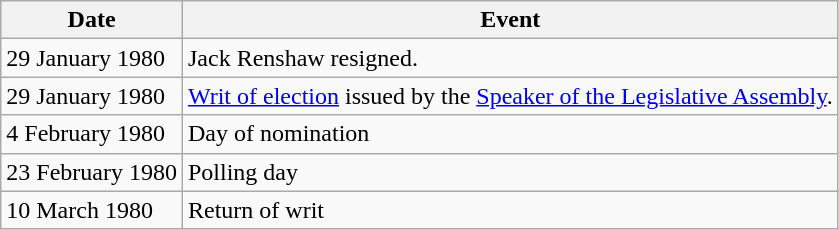<table class="wikitable">
<tr>
<th>Date</th>
<th>Event</th>
</tr>
<tr>
<td>29 January 1980</td>
<td>Jack Renshaw resigned.</td>
</tr>
<tr>
<td>29 January 1980</td>
<td><a href='#'>Writ of election</a> issued by the <a href='#'>Speaker of the Legislative Assembly</a>.</td>
</tr>
<tr>
<td>4 February 1980</td>
<td>Day of nomination</td>
</tr>
<tr>
<td>23 February 1980</td>
<td>Polling day</td>
</tr>
<tr>
<td>10 March 1980</td>
<td>Return of writ</td>
</tr>
</table>
